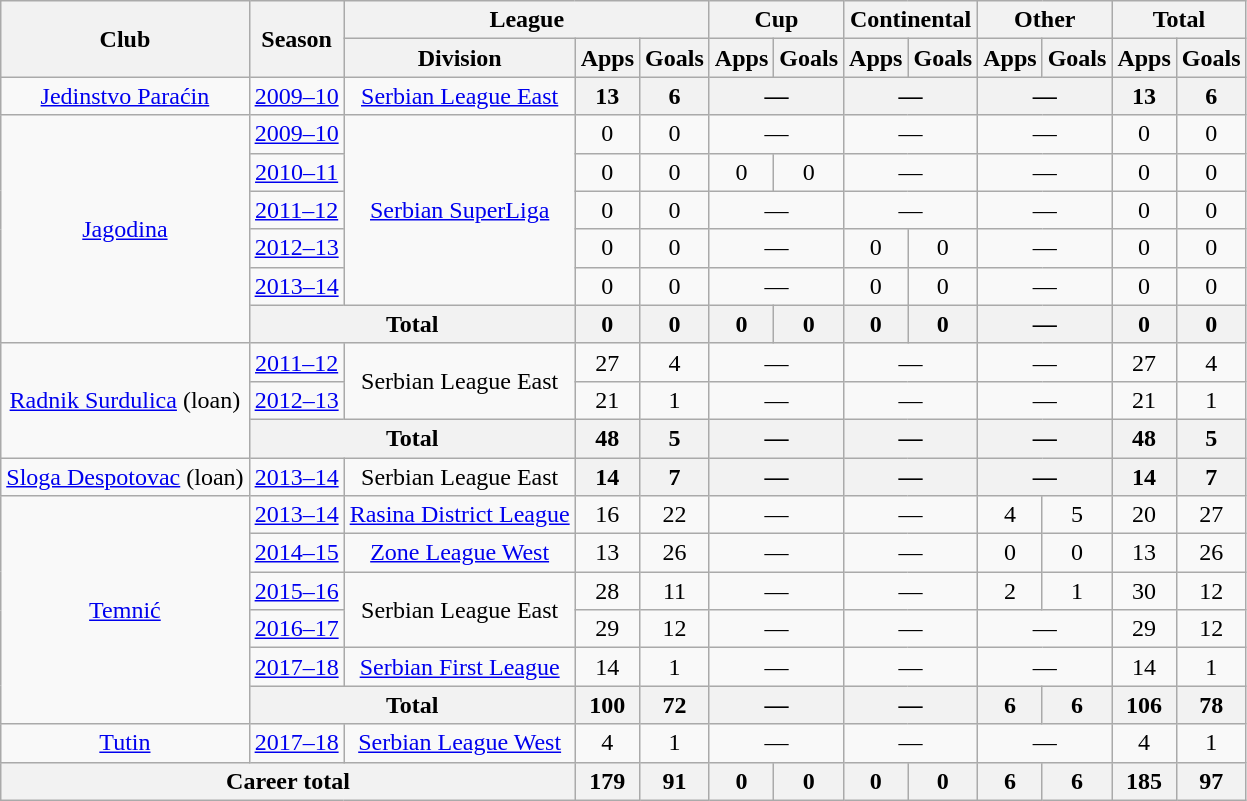<table class="wikitable" style="text-align:center">
<tr>
<th rowspan="2">Club</th>
<th rowspan="2">Season</th>
<th colspan="3">League</th>
<th colspan="2">Cup</th>
<th colspan="2">Continental</th>
<th colspan="2">Other</th>
<th colspan="2">Total</th>
</tr>
<tr>
<th>Division</th>
<th>Apps</th>
<th>Goals</th>
<th>Apps</th>
<th>Goals</th>
<th>Apps</th>
<th>Goals</th>
<th>Apps</th>
<th>Goals</th>
<th>Apps</th>
<th>Goals</th>
</tr>
<tr>
<td><a href='#'>Jedinstvo Paraćin</a></td>
<td><a href='#'>2009–10</a></td>
<td><a href='#'>Serbian League East</a></td>
<th>13</th>
<th>6</th>
<th colspan="2">—</th>
<th colspan="2">—</th>
<th colspan="2">—</th>
<th>13</th>
<th>6</th>
</tr>
<tr>
<td rowspan="6"><a href='#'>Jagodina</a></td>
<td><a href='#'>2009–10</a></td>
<td rowspan=5><a href='#'>Serbian SuperLiga</a></td>
<td>0</td>
<td>0</td>
<td colspan="2">—</td>
<td colspan="2">—</td>
<td colspan="2">—</td>
<td>0</td>
<td>0</td>
</tr>
<tr>
<td><a href='#'>2010–11</a></td>
<td>0</td>
<td>0</td>
<td>0</td>
<td>0</td>
<td colspan="2">—</td>
<td colspan="2">—</td>
<td>0</td>
<td>0</td>
</tr>
<tr>
<td><a href='#'>2011–12</a></td>
<td>0</td>
<td>0</td>
<td colspan="2">—</td>
<td colspan="2">—</td>
<td colspan="2">—</td>
<td>0</td>
<td>0</td>
</tr>
<tr>
<td><a href='#'>2012–13</a></td>
<td>0</td>
<td>0</td>
<td colspan="2">—</td>
<td>0</td>
<td>0</td>
<td colspan="2">—</td>
<td>0</td>
<td>0</td>
</tr>
<tr>
<td><a href='#'>2013–14</a></td>
<td>0</td>
<td>0</td>
<td colspan="2">—</td>
<td>0</td>
<td>0</td>
<td colspan="2">—</td>
<td>0</td>
<td>0</td>
</tr>
<tr>
<th colspan="2">Total</th>
<th>0</th>
<th>0</th>
<th>0</th>
<th>0</th>
<th>0</th>
<th>0</th>
<th colspan="2">—</th>
<th>0</th>
<th>0</th>
</tr>
<tr>
<td rowspan="3"><a href='#'>Radnik Surdulica</a> (loan)</td>
<td><a href='#'>2011–12</a></td>
<td rowspan=2>Serbian League East</td>
<td>27</td>
<td>4</td>
<td colspan="2">—</td>
<td colspan="2">—</td>
<td colspan="2">—</td>
<td>27</td>
<td>4</td>
</tr>
<tr>
<td><a href='#'>2012–13</a></td>
<td>21</td>
<td>1</td>
<td colspan="2">—</td>
<td colspan="2">—</td>
<td colspan="2">—</td>
<td>21</td>
<td>1</td>
</tr>
<tr>
<th colspan="2">Total</th>
<th>48</th>
<th>5</th>
<th colspan="2">—</th>
<th colspan="2">—</th>
<th colspan="2">—</th>
<th>48</th>
<th>5</th>
</tr>
<tr>
<td><a href='#'>Sloga Despotovac</a> (loan)</td>
<td><a href='#'>2013–14</a></td>
<td>Serbian League East</td>
<th>14</th>
<th>7</th>
<th colspan="2">—</th>
<th colspan="2">—</th>
<th colspan="2">—</th>
<th>14</th>
<th>7</th>
</tr>
<tr>
<td rowspan="6"><a href='#'>Temnić</a></td>
<td><a href='#'>2013–14</a></td>
<td><a href='#'>Rasina District League</a></td>
<td>16</td>
<td>22</td>
<td colspan="2">—</td>
<td colspan="2">—</td>
<td>4</td>
<td>5</td>
<td>20</td>
<td>27</td>
</tr>
<tr>
<td><a href='#'>2014–15</a></td>
<td><a href='#'>Zone League West</a></td>
<td>13</td>
<td>26</td>
<td colspan="2">—</td>
<td colspan="2">—</td>
<td>0</td>
<td>0</td>
<td>13</td>
<td>26</td>
</tr>
<tr>
<td><a href='#'>2015–16</a></td>
<td rowspan=2>Serbian League East</td>
<td>28</td>
<td>11</td>
<td colspan="2">—</td>
<td colspan="2">—</td>
<td>2</td>
<td>1</td>
<td>30</td>
<td>12</td>
</tr>
<tr>
<td><a href='#'>2016–17</a></td>
<td>29</td>
<td>12</td>
<td colspan="2">—</td>
<td colspan="2">—</td>
<td colspan="2">—</td>
<td>29</td>
<td>12</td>
</tr>
<tr>
<td><a href='#'>2017–18</a></td>
<td><a href='#'>Serbian First League</a></td>
<td>14</td>
<td>1</td>
<td colspan="2">—</td>
<td colspan="2">—</td>
<td colspan="2">—</td>
<td>14</td>
<td>1</td>
</tr>
<tr>
<th colspan="2">Total</th>
<th>100</th>
<th>72</th>
<th colspan="2">—</th>
<th colspan="2">—</th>
<th>6</th>
<th>6</th>
<th>106</th>
<th>78</th>
</tr>
<tr>
<td><a href='#'>Tutin</a></td>
<td><a href='#'>2017–18</a></td>
<td><a href='#'>Serbian League West</a></td>
<td>4</td>
<td>1</td>
<td colspan="2">—</td>
<td colspan="2">—</td>
<td colspan="2">—</td>
<td>4</td>
<td>1</td>
</tr>
<tr>
<th colspan="3">Career total</th>
<th>179</th>
<th>91</th>
<th>0</th>
<th>0</th>
<th>0</th>
<th>0</th>
<th>6</th>
<th>6</th>
<th>185</th>
<th>97</th>
</tr>
</table>
